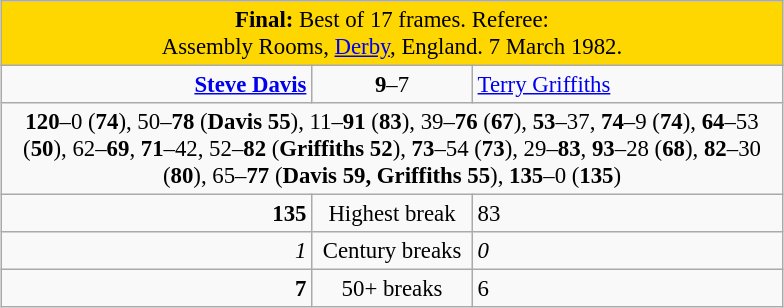<table class="wikitable" style="font-size: 95%; margin: 1em auto 1em auto;">
<tr>
<td colspan="3" align="center" bgcolor="#ffd700"><strong>Final:</strong> Best of 17 frames. Referee: <br>Assembly Rooms, <a href='#'>Derby</a>, England. 7 March 1982.</td>
</tr>
<tr>
<td width="200" align="right"><strong><a href='#'>Steve Davis</a></strong> <br></td>
<td width="100" align="center"><strong>9</strong>–7</td>
<td width="200"><a href='#'>Terry Griffiths</a> <br></td>
</tr>
<tr>
<td colspan="3" align="center" style="font-size: 100%"><strong>120</strong>–0 (<strong>74</strong>), 50–<strong>78</strong> (<strong>Davis 55</strong>), 11–<strong>91</strong> (<strong>83</strong>), 39–<strong>76</strong> (<strong>67</strong>), <strong>53</strong>–37, <strong>74</strong>–9 (<strong>74</strong>), <strong>64</strong>–53 (<strong>50</strong>), 62–<strong>69</strong>, <strong>71</strong>–42, 52–<strong>82</strong> (<strong>Griffiths 52</strong>), <strong>73</strong>–54 (<strong>73</strong>), 29–<strong>83</strong>, <strong>93</strong>–28 (<strong>68</strong>), <strong>82</strong>–30 (<strong>80</strong>), 65–<strong>77</strong> (<strong>Davis 59, Griffiths 55</strong>), <strong>135</strong>–0 (<strong>135</strong>)</td>
</tr>
<tr>
<td align="right"><strong>135</strong></td>
<td align="center">Highest break</td>
<td align="left">83</td>
</tr>
<tr>
<td align="right"><em>1</em></td>
<td align="center">Century breaks</td>
<td align="left"><em>0</em></td>
</tr>
<tr>
<td align="right"><strong>7</strong></td>
<td align="center">50+ breaks</td>
<td align="left">6</td>
</tr>
</table>
